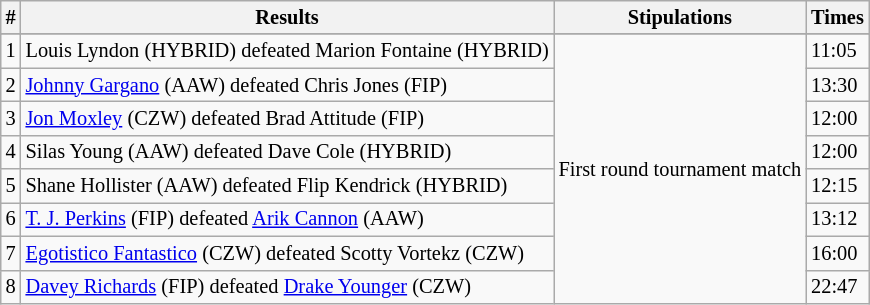<table style="font-size: 85%" class="wikitable sortable">
<tr>
<th><strong>#</strong></th>
<th><strong>Results</strong></th>
<th><strong>Stipulations</strong></th>
<th><strong>Times</strong></th>
</tr>
<tr>
</tr>
<tr>
<td>1</td>
<td>Louis Lyndon (HYBRID) defeated Marion Fontaine (HYBRID)</td>
<td rowspan="8">First round tournament match</td>
<td>11:05</td>
</tr>
<tr>
<td>2</td>
<td><a href='#'>Johnny Gargano</a> (AAW) defeated Chris Jones (FIP)</td>
<td>13:30</td>
</tr>
<tr>
<td>3</td>
<td><a href='#'>Jon Moxley</a> (CZW) defeated Brad Attitude (FIP)</td>
<td>12:00</td>
</tr>
<tr>
<td>4</td>
<td>Silas Young (AAW) defeated Dave Cole (HYBRID)</td>
<td>12:00</td>
</tr>
<tr>
<td>5</td>
<td>Shane Hollister (AAW) defeated Flip Kendrick (HYBRID)</td>
<td>12:15</td>
</tr>
<tr>
<td>6</td>
<td><a href='#'>T. J. Perkins</a> (FIP) defeated <a href='#'>Arik Cannon</a> (AAW)</td>
<td>13:12</td>
</tr>
<tr>
<td>7</td>
<td><a href='#'>Egotistico Fantastico</a> (CZW) defeated Scotty Vortekz (CZW)</td>
<td>16:00</td>
</tr>
<tr>
<td>8</td>
<td><a href='#'>Davey Richards</a> (FIP) defeated <a href='#'>Drake Younger</a> (CZW)</td>
<td>22:47</td>
</tr>
</table>
